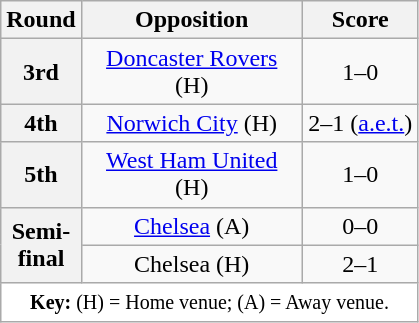<table class="wikitable plainrowheaders" style="text-align:center;margin:0">
<tr>
<th scope="col" style="width:25px;">Round</th>
<th scope="col" style="width:140px;">Opposition</th>
<th scope="col" style="width:70px;">Score</th>
</tr>
<tr>
<th scope=row style="text-align:center">3rd</th>
<td><a href='#'>Doncaster Rovers</a> (H)</td>
<td>1–0</td>
</tr>
<tr>
<th scope=row style="text-align:center">4th</th>
<td><a href='#'>Norwich City</a> (H)</td>
<td>2–1 (<a href='#'>a.e.t.</a>)</td>
</tr>
<tr>
<th scope=row style="text-align:center">5th</th>
<td><a href='#'>West Ham United</a> (H)</td>
<td>1–0</td>
</tr>
<tr>
<th scope=row style="text-align:center" rowspan="2">Semi-final</th>
<td><a href='#'>Chelsea</a> (A)</td>
<td>0–0</td>
</tr>
<tr>
<td>Chelsea (H)</td>
<td>2–1</td>
</tr>
<tr>
<td colspan="3" style="background:white;"><small><strong>Key:</strong> (H) = Home venue; (A) = Away venue.</small></td>
</tr>
</table>
